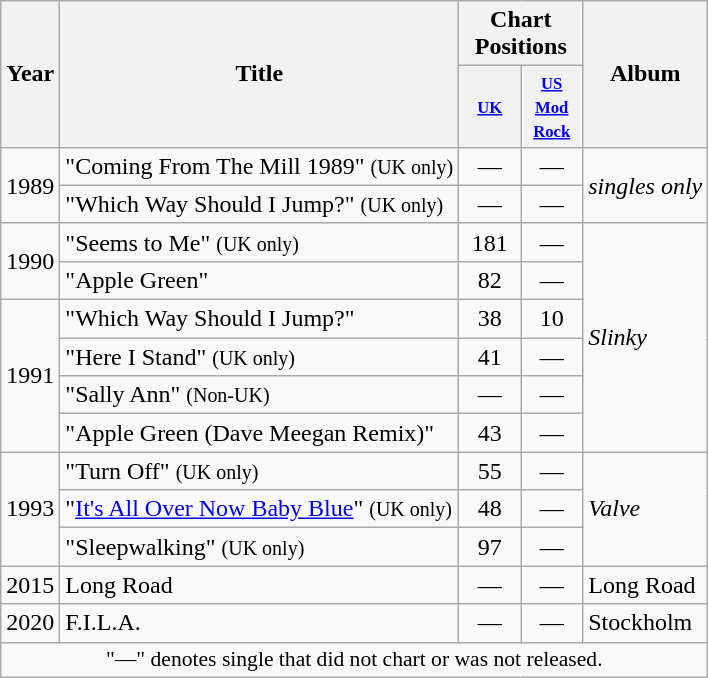<table class="wikitable">
<tr>
<th rowspan="2">Year</th>
<th rowspan="2">Title</th>
<th colspan="2">Chart Positions</th>
<th rowspan="2">Album</th>
</tr>
<tr style="font-size:smaller">
<th width="35"><small><a href='#'>UK</a></small><br></th>
<th width="35"><small><a href='#'>US Mod Rock</a></small><br></th>
</tr>
<tr>
<td rowspan="2">1989</td>
<td>"Coming From The Mill 1989" <small>(UK only)</small></td>
<td align="center">—</td>
<td align="center">—</td>
<td rowspan="2"><em>singles only</em></td>
</tr>
<tr>
<td>"Which Way Should I Jump?" <small>(UK only)</small></td>
<td align="center">—</td>
<td align="center">—</td>
</tr>
<tr>
<td rowspan="2">1990</td>
<td>"Seems to Me" <small>(UK only)</small></td>
<td align="center">181</td>
<td align="center">—</td>
<td rowspan="6"><em>Slinky</em></td>
</tr>
<tr>
<td>"Apple Green"</td>
<td align="center">82</td>
<td align="center">—</td>
</tr>
<tr>
<td rowspan="4">1991</td>
<td>"Which Way Should I Jump?"</td>
<td align="center">38</td>
<td align="center">10</td>
</tr>
<tr>
<td>"Here I Stand" <small>(UK only)</small></td>
<td align="center">41</td>
<td align="center">—</td>
</tr>
<tr>
<td>"Sally Ann" <small>(Non-UK)</small></td>
<td align="center">—</td>
<td align="center">—</td>
</tr>
<tr>
<td>"Apple Green (Dave Meegan Remix)"</td>
<td align="center">43</td>
<td align="center">—</td>
</tr>
<tr>
<td rowspan="3">1993</td>
<td>"Turn Off" <small>(UK only)</small></td>
<td align="center">55</td>
<td align="center">—</td>
<td rowspan="3"><em>Valve</em></td>
</tr>
<tr>
<td>"<a href='#'>It's All Over Now Baby Blue</a>" <small>(UK only)</small></td>
<td align="center">48</td>
<td align="center">—</td>
</tr>
<tr>
<td>"Sleepwalking" <small>(UK only)</small></td>
<td align="center">97</td>
<td align="center">—</td>
</tr>
<tr>
<td>2015</td>
<td>Long Road</td>
<td align="center">—</td>
<td align="center">—</td>
<td>Long Road</td>
</tr>
<tr>
<td>2020</td>
<td>F.I.L.A.</td>
<td align="center">—</td>
<td align="center">—</td>
<td>Stockholm</td>
</tr>
<tr>
<td colspan="16" align="center" style="font-size:90%">"—" denotes single that did not chart or was not released.</td>
</tr>
</table>
